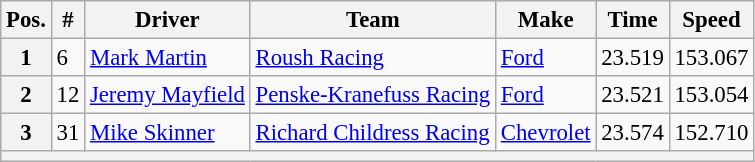<table class="wikitable" style="font-size:95%">
<tr>
<th>Pos.</th>
<th>#</th>
<th>Driver</th>
<th>Team</th>
<th>Make</th>
<th>Time</th>
<th>Speed</th>
</tr>
<tr>
<th>1</th>
<td>6</td>
<td><a href='#'>Mark Martin</a></td>
<td><a href='#'>Roush Racing</a></td>
<td><a href='#'>Ford</a></td>
<td>23.519</td>
<td>153.067</td>
</tr>
<tr>
<th>2</th>
<td>12</td>
<td><a href='#'>Jeremy Mayfield</a></td>
<td><a href='#'>Penske-Kranefuss Racing</a></td>
<td><a href='#'>Ford</a></td>
<td>23.521</td>
<td>153.054</td>
</tr>
<tr>
<th>3</th>
<td>31</td>
<td><a href='#'>Mike Skinner</a></td>
<td><a href='#'>Richard Childress Racing</a></td>
<td><a href='#'>Chevrolet</a></td>
<td>23.574</td>
<td>152.710</td>
</tr>
<tr>
<th colspan="7"></th>
</tr>
</table>
